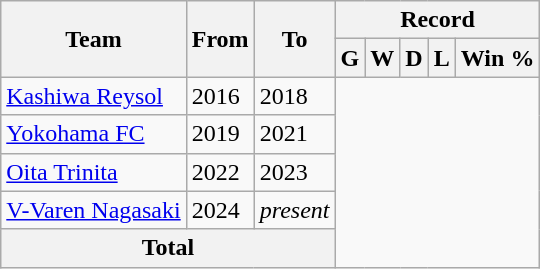<table class="wikitable" style="text-align: center">
<tr>
<th rowspan="2">Team</th>
<th rowspan="2">From</th>
<th rowspan="2">To</th>
<th colspan="5">Record</th>
</tr>
<tr>
<th>G</th>
<th>W</th>
<th>D</th>
<th>L</th>
<th>Win %</th>
</tr>
<tr>
<td align="left"><a href='#'>Kashiwa Reysol</a></td>
<td align="left">2016</td>
<td align="left">2018<br></td>
</tr>
<tr>
<td align="left"><a href='#'>Yokohama FC</a></td>
<td align="left">2019</td>
<td align="left">2021<br></td>
</tr>
<tr>
<td align="left"><a href='#'>Oita Trinita</a></td>
<td align="left">2022</td>
<td align="left">2023<br></td>
</tr>
<tr>
<td align="left"><a href='#'>V-Varen Nagasaki</a></td>
<td align="left">2024</td>
<td align="left"><em>present</em><br></td>
</tr>
<tr>
<th colspan="3">Total<br></th>
</tr>
</table>
